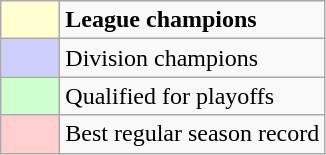<table class="wikitable">
<tr>
<td style="background:#FFFFCF; width:2em"></td>
<td><strong>League champions</strong></td>
</tr>
<tr>
<td style="background:#CFCFFF; width:2em"></td>
<td>Division champions</td>
</tr>
<tr>
<td style="background:#CFFFCF; width:2em"></td>
<td>Qualified for playoffs</td>
</tr>
<tr>
<td style="background:#FFCFCF; width:2em"></td>
<td>Best regular season record</td>
</tr>
</table>
